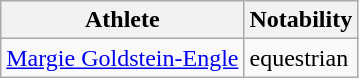<table class="wikitable">
<tr>
<th>Athlete</th>
<th>Notability</th>
</tr>
<tr>
<td><a href='#'>Margie Goldstein-Engle</a></td>
<td>equestrian</td>
</tr>
</table>
